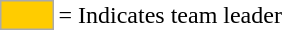<table>
<tr>
<td style="background:#fc0; border:1px solid #aaa; width:2em;"></td>
<td>= Indicates team leader</td>
</tr>
</table>
